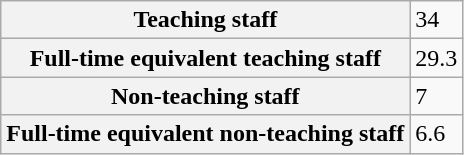<table class="wikitable">
<tr>
<th>Teaching staff</th>
<td>34</td>
</tr>
<tr>
<th>Full-time equivalent teaching staff</th>
<td>29.3</td>
</tr>
<tr>
<th>Non-teaching staff</th>
<td>7</td>
</tr>
<tr>
<th>Full-time equivalent non-teaching staff</th>
<td>6.6</td>
</tr>
</table>
